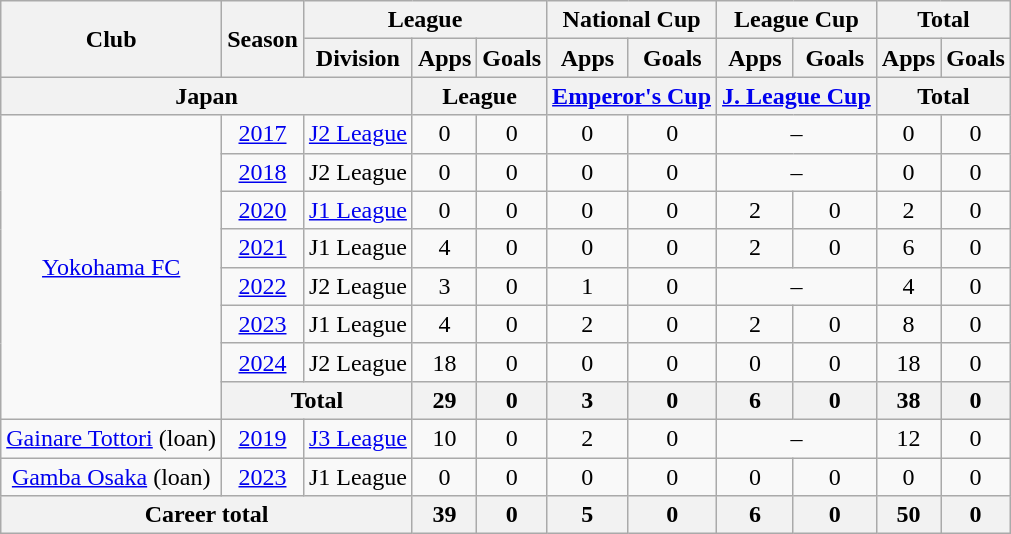<table class="wikitable" style="text-align:center">
<tr>
<th rowspan=2>Club</th>
<th rowspan=2>Season</th>
<th colspan=3>League</th>
<th colspan=2>National Cup</th>
<th colspan=2>League Cup</th>
<th colspan=2>Total</th>
</tr>
<tr>
<th>Division</th>
<th>Apps</th>
<th>Goals</th>
<th>Apps</th>
<th>Goals</th>
<th>Apps</th>
<th>Goals</th>
<th>Apps</th>
<th>Goals</th>
</tr>
<tr>
<th colspan=3>Japan</th>
<th colspan=2>League</th>
<th colspan=2><a href='#'>Emperor's Cup</a></th>
<th colspan=2><a href='#'>J. League Cup</a></th>
<th colspan=2>Total</th>
</tr>
<tr>
<td rowspan="8"><a href='#'>Yokohama FC</a></td>
<td><a href='#'>2017</a></td>
<td><a href='#'>J2 League</a></td>
<td>0</td>
<td>0</td>
<td>0</td>
<td>0</td>
<td colspan="2">–</td>
<td>0</td>
<td>0</td>
</tr>
<tr>
<td><a href='#'>2018</a></td>
<td>J2 League</td>
<td>0</td>
<td>0</td>
<td>0</td>
<td>0</td>
<td colspan="2">–</td>
<td>0</td>
<td>0</td>
</tr>
<tr>
<td><a href='#'>2020</a></td>
<td><a href='#'>J1 League</a></td>
<td>0</td>
<td>0</td>
<td>0</td>
<td>0</td>
<td>2</td>
<td>0</td>
<td>2</td>
<td>0</td>
</tr>
<tr>
<td><a href='#'>2021</a></td>
<td>J1 League</td>
<td>4</td>
<td>0</td>
<td>0</td>
<td>0</td>
<td>2</td>
<td>0</td>
<td>6</td>
<td>0</td>
</tr>
<tr>
<td><a href='#'>2022</a></td>
<td>J2 League</td>
<td>3</td>
<td>0</td>
<td>1</td>
<td>0</td>
<td colspan="2">–</td>
<td>4</td>
<td>0</td>
</tr>
<tr>
<td><a href='#'>2023</a></td>
<td>J1 League</td>
<td>4</td>
<td>0</td>
<td>2</td>
<td>0</td>
<td>2</td>
<td>0</td>
<td>8</td>
<td>0</td>
</tr>
<tr>
<td><a href='#'>2024</a></td>
<td>J2 League</td>
<td>18</td>
<td>0</td>
<td>0</td>
<td>0</td>
<td>0</td>
<td>0</td>
<td>18</td>
<td>0</td>
</tr>
<tr>
<th colspan="2">Total</th>
<th>29</th>
<th>0</th>
<th>3</th>
<th>0</th>
<th>6</th>
<th>0</th>
<th>38</th>
<th>0</th>
</tr>
<tr>
<td><a href='#'>Gainare Tottori</a> (loan)</td>
<td><a href='#'>2019</a></td>
<td><a href='#'>J3 League</a></td>
<td>10</td>
<td>0</td>
<td>2</td>
<td>0</td>
<td colspan="2">–</td>
<td>12</td>
<td>0</td>
</tr>
<tr>
<td><a href='#'>Gamba Osaka</a> (loan)</td>
<td><a href='#'>2023</a></td>
<td>J1 League</td>
<td>0</td>
<td>0</td>
<td>0</td>
<td>0</td>
<td>0</td>
<td>0</td>
<td>0</td>
<td>0</td>
</tr>
<tr>
<th colspan=3>Career total</th>
<th>39</th>
<th>0</th>
<th>5</th>
<th>0</th>
<th>6</th>
<th>0</th>
<th>50</th>
<th>0</th>
</tr>
</table>
